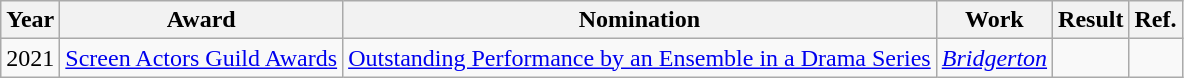<table class="wikitable">
<tr>
<th>Year</th>
<th>Award</th>
<th>Nomination</th>
<th>Work</th>
<th>Result</th>
<th>Ref.</th>
</tr>
<tr>
<td>2021</td>
<td><a href='#'>Screen Actors Guild Awards</a></td>
<td><a href='#'>Outstanding Performance by an Ensemble in a Drama Series</a></td>
<td><em><a href='#'>Bridgerton</a></em></td>
<td></td>
<td></td>
</tr>
</table>
